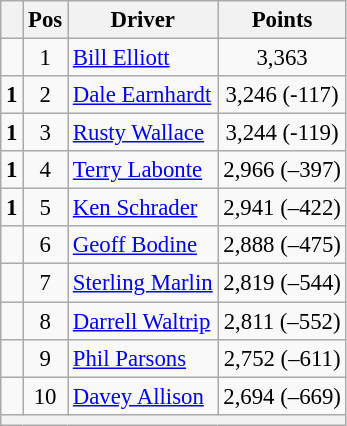<table class="wikitable" style="font-size: 95%;">
<tr>
<th></th>
<th>Pos</th>
<th>Driver</th>
<th>Points</th>
</tr>
<tr>
<td align="left"></td>
<td style="text-align:center;">1</td>
<td><a href='#'>Bill Elliott</a></td>
<td style="text-align:center;">3,363</td>
</tr>
<tr>
<td align="left">  <strong>1</strong></td>
<td style="text-align:center;">2</td>
<td><a href='#'>Dale Earnhardt</a></td>
<td style="text-align:center;">3,246 (-117)</td>
</tr>
<tr>
<td align="left">  <strong>1</strong></td>
<td style="text-align:center;">3</td>
<td><a href='#'>Rusty Wallace</a></td>
<td style="text-align:center;">3,244 (-119)</td>
</tr>
<tr>
<td align="left">  <strong>1</strong></td>
<td style="text-align:center;">4</td>
<td><a href='#'>Terry Labonte</a></td>
<td style="text-align:center;">2,966 (–397)</td>
</tr>
<tr>
<td align="left">  <strong>1</strong></td>
<td style="text-align:center;">5</td>
<td><a href='#'>Ken Schrader</a></td>
<td style="text-align:center;">2,941 (–422)</td>
</tr>
<tr>
<td align="left"></td>
<td style="text-align:center;">6</td>
<td><a href='#'>Geoff Bodine</a></td>
<td style="text-align:center;">2,888 (–475)</td>
</tr>
<tr>
<td align="left"></td>
<td style="text-align:center;">7</td>
<td><a href='#'>Sterling Marlin</a></td>
<td style="text-align:center;">2,819 (–544)</td>
</tr>
<tr>
<td align="left"></td>
<td style="text-align:center;">8</td>
<td><a href='#'>Darrell Waltrip</a></td>
<td style="text-align:center;">2,811 (–552)</td>
</tr>
<tr>
<td align="left"></td>
<td style="text-align:center;">9</td>
<td><a href='#'>Phil Parsons</a></td>
<td style="text-align:center;">2,752 (–611)</td>
</tr>
<tr>
<td align="left"></td>
<td style="text-align:center;">10</td>
<td><a href='#'>Davey Allison</a></td>
<td style="text-align:center;">2,694 (–669)</td>
</tr>
<tr class="sortbottom">
<th colspan="9"></th>
</tr>
</table>
